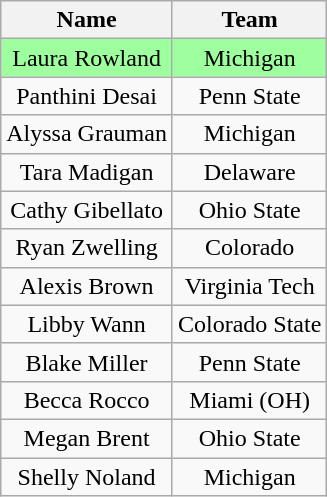<table class="wikitable" style="text-align:center">
<tr>
<th>Name</th>
<th>Team</th>
</tr>
<tr bgcolor="#9eff9e">
<td>Laura Rowland</td>
<td>Michigan</td>
</tr>
<tr>
<td>Panthini Desai</td>
<td>Penn State</td>
</tr>
<tr>
<td>Alyssa Grauman</td>
<td>Michigan</td>
</tr>
<tr>
<td>Tara Madigan</td>
<td>Delaware</td>
</tr>
<tr>
<td>Cathy Gibellato</td>
<td>Ohio State</td>
</tr>
<tr>
<td>Ryan Zwelling</td>
<td>Colorado</td>
</tr>
<tr>
<td>Alexis Brown</td>
<td>Virginia Tech</td>
</tr>
<tr>
<td>Libby Wann</td>
<td>Colorado State</td>
</tr>
<tr>
<td>Blake Miller</td>
<td>Penn State</td>
</tr>
<tr>
<td>Becca Rocco</td>
<td>Miami (OH)</td>
</tr>
<tr>
<td>Megan Brent</td>
<td>Ohio State</td>
</tr>
<tr>
<td>Shelly Noland</td>
<td>Michigan</td>
</tr>
</table>
